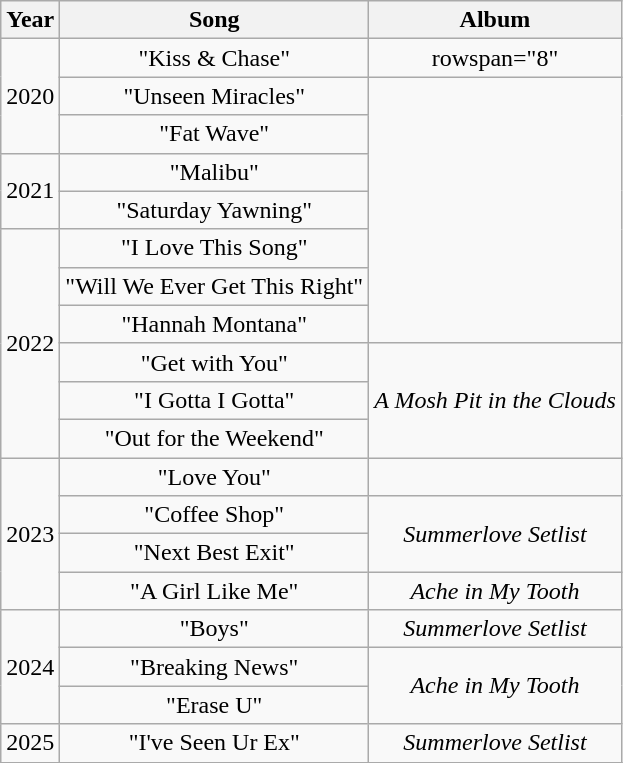<table class="wikitable plainrowheaders" style=text-align:center;>
<tr>
<th>Year</th>
<th>Song</th>
<th>Album</th>
</tr>
<tr>
<td rowspan="3">2020</td>
<td>"Kiss & Chase"</td>
<td>rowspan="8" </td>
</tr>
<tr>
<td>"Unseen Miracles"</td>
</tr>
<tr>
<td>"Fat Wave"</td>
</tr>
<tr>
<td rowspan="2">2021</td>
<td>"Malibu"</td>
</tr>
<tr>
<td>"Saturday Yawning"</td>
</tr>
<tr>
<td rowspan="6">2022</td>
<td>"I Love This Song"</td>
</tr>
<tr>
<td>"Will We Ever Get This Right"</td>
</tr>
<tr>
<td>"Hannah Montana"</td>
</tr>
<tr>
<td>"Get with You"</td>
<td rowspan="3"><em>A Mosh Pit in the Clouds</em></td>
</tr>
<tr>
<td>"I Gotta I Gotta"</td>
</tr>
<tr>
<td>"Out for the Weekend"</td>
</tr>
<tr>
<td rowspan="4">2023</td>
<td>"Love You"</td>
<td></td>
</tr>
<tr>
<td>"Coffee Shop"</td>
<td rowspan="2"><em>Summerlove Setlist</em></td>
</tr>
<tr>
<td>"Next Best Exit"</td>
</tr>
<tr>
<td>"A Girl Like Me"</td>
<td><em>Ache in My Tooth</em></td>
</tr>
<tr>
<td rowspan="3">2024</td>
<td>"Boys"</td>
<td><em>Summerlove Setlist</em></td>
</tr>
<tr>
<td>"Breaking News"</td>
<td rowspan="2"><em>Ache in My Tooth</em></td>
</tr>
<tr>
<td>"Erase U"</td>
</tr>
<tr>
<td>2025</td>
<td>"I've Seen Ur Ex"</td>
<td><em>Summerlove Setlist</em></td>
</tr>
<tr>
</tr>
</table>
